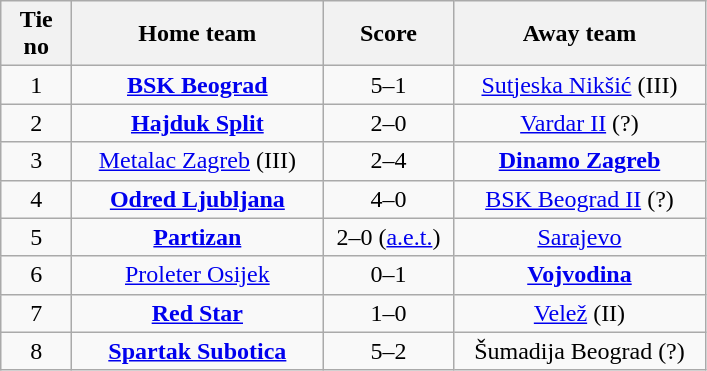<table class="wikitable" style="text-align: center">
<tr>
<th width=40>Tie no</th>
<th width=160>Home team</th>
<th width=80>Score</th>
<th width=160>Away team</th>
</tr>
<tr>
<td>1</td>
<td><strong><a href='#'>BSK Beograd</a></strong></td>
<td>5–1</td>
<td><a href='#'>Sutjeska Nikšić</a> (III)</td>
</tr>
<tr>
<td>2</td>
<td><strong><a href='#'>Hajduk Split</a></strong></td>
<td>2–0</td>
<td><a href='#'>Vardar II</a> (?)</td>
</tr>
<tr>
<td>3</td>
<td><a href='#'>Metalac Zagreb</a> (III)</td>
<td>2–4</td>
<td><strong><a href='#'>Dinamo Zagreb</a></strong></td>
</tr>
<tr>
<td>4</td>
<td><strong><a href='#'>Odred Ljubljana</a></strong></td>
<td>4–0</td>
<td><a href='#'>BSK Beograd II</a> (?)</td>
</tr>
<tr>
<td>5</td>
<td><strong><a href='#'>Partizan</a></strong></td>
<td>2–0 (<a href='#'>a.e.t.</a>)</td>
<td><a href='#'>Sarajevo</a></td>
</tr>
<tr>
<td>6</td>
<td><a href='#'>Proleter Osijek</a></td>
<td>0–1</td>
<td><strong><a href='#'>Vojvodina</a></strong></td>
</tr>
<tr>
<td>7</td>
<td><strong><a href='#'>Red Star</a></strong></td>
<td>1–0</td>
<td><a href='#'>Velež</a> (II)</td>
</tr>
<tr>
<td>8</td>
<td><strong><a href='#'>Spartak Subotica</a></strong></td>
<td>5–2</td>
<td>Šumadija Beograd (?)</td>
</tr>
</table>
